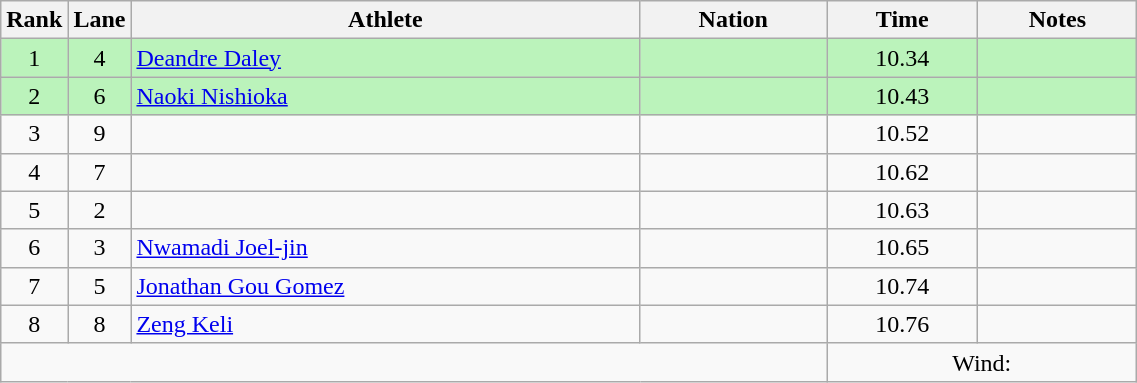<table class="wikitable sortable" style="text-align:center;width: 60%;">
<tr>
<th scope="col" style="width: 10px;">Rank</th>
<th scope="col" style="width: 10px;">Lane</th>
<th scope="col">Athlete</th>
<th scope="col">Nation</th>
<th scope="col">Time</th>
<th scope="col">Notes</th>
</tr>
<tr bgcolor=bbf3bb>
<td>1</td>
<td>4</td>
<td align=left><a href='#'>Deandre Daley</a></td>
<td align=left></td>
<td>10.34</td>
<td></td>
</tr>
<tr bgcolor=bbf3bb>
<td>2</td>
<td>6</td>
<td align=left><a href='#'>Naoki Nishioka</a></td>
<td align=left></td>
<td>10.43</td>
<td></td>
</tr>
<tr>
<td>3</td>
<td>9</td>
<td align=left></td>
<td align=left></td>
<td>10.52</td>
<td></td>
</tr>
<tr>
<td>4</td>
<td>7</td>
<td align=left></td>
<td align=left></td>
<td>10.62</td>
<td></td>
</tr>
<tr>
<td>5</td>
<td>2</td>
<td align=left></td>
<td align=left></td>
<td>10.63</td>
<td></td>
</tr>
<tr>
<td>6</td>
<td>3</td>
<td align=left><a href='#'>Nwamadi Joel-jin</a></td>
<td align=left></td>
<td>10.65</td>
<td></td>
</tr>
<tr>
<td>7</td>
<td>5</td>
<td align=left><a href='#'>Jonathan Gou Gomez</a></td>
<td align=left></td>
<td>10.74</td>
<td></td>
</tr>
<tr>
<td>8</td>
<td>8</td>
<td align=left><a href='#'>Zeng Keli</a></td>
<td align=left></td>
<td>10.76</td>
<td></td>
</tr>
<tr class="sortbottom">
<td colspan="4"></td>
<td colspan="2">Wind: </td>
</tr>
</table>
